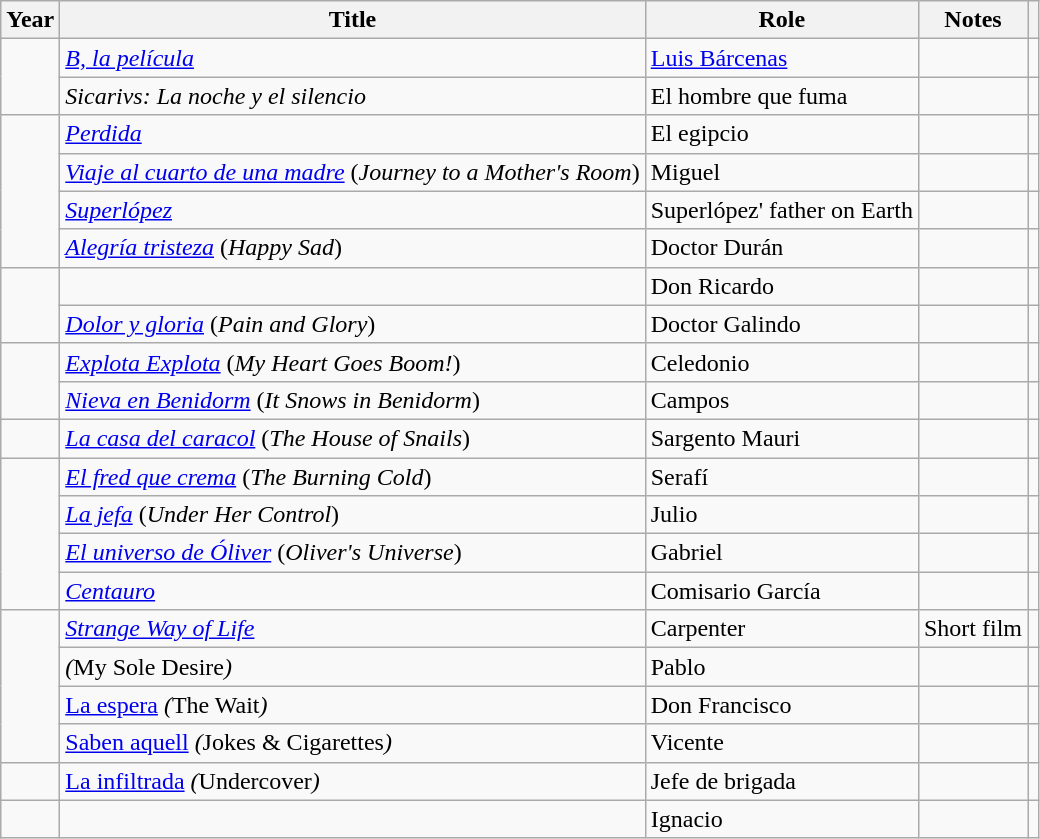<table class="wikitable sortable">
<tr>
<th>Year</th>
<th>Title</th>
<th>Role</th>
<th class="unsortable">Notes</th>
<th></th>
</tr>
<tr>
<td rowspan = "2"></td>
<td><em><a href='#'>B, la película</a></em></td>
<td><a href='#'>Luis Bárcenas</a></td>
<td></td>
<td align = "center"></td>
</tr>
<tr>
<td><em>Sicarivs: La noche y el silencio</em></td>
<td>El hombre que fuma</td>
<td></td>
<td align = "center"></td>
</tr>
<tr>
<td rowspan = "4"></td>
<td><em><a href='#'>Perdida</a></em></td>
<td>El egipcio</td>
<td></td>
<td align = "center"></td>
</tr>
<tr>
<td><em><a href='#'>Viaje al cuarto de una madre</a></em> (<em>Journey to a Mother's Room</em>)</td>
<td>Miguel</td>
<td></td>
<td></td>
</tr>
<tr>
<td><em><a href='#'>Superlópez</a></em></td>
<td>Superlópez' father on Earth</td>
<td></td>
<td align = "center"></td>
</tr>
<tr>
<td><em><a href='#'>Alegría tristeza</a></em> (<em>Happy Sad</em>)</td>
<td>Doctor Durán</td>
<td></td>
<td></td>
</tr>
<tr>
<td rowspan = "2"></td>
<td><em></em></td>
<td>Don Ricardo</td>
<td></td>
<td></td>
</tr>
<tr>
<td><em><a href='#'>Dolor y gloria</a></em> (<em>Pain and Glory</em>)</td>
<td>Doctor Galindo</td>
<td></td>
</tr>
<tr>
<td rowspan = "2"></td>
<td><em><a href='#'>Explota Explota</a></em> (<em>My Heart Goes Boom!</em>)</td>
<td>Celedonio</td>
<td></td>
<td align = "center"></td>
</tr>
<tr>
<td><em><a href='#'>Nieva en Benidorm</a></em> (<em>It Snows in Benidorm</em>)</td>
<td>Campos</td>
<td></td>
<td align = "center"></td>
</tr>
<tr>
<td></td>
<td><em><a href='#'>La casa del caracol</a></em> (<em>The House of Snails</em>)</td>
<td>Sargento Mauri</td>
<td></td>
<td></td>
</tr>
<tr>
<td rowspan = "4"></td>
<td><em><a href='#'>El fred que crema</a></em> (<em>The Burning Cold</em>)</td>
<td>Serafí</td>
<td></td>
<td></td>
</tr>
<tr>
<td><em><a href='#'>La jefa</a></em> (<em>Under Her Control</em>)</td>
<td>Julio</td>
<td></td>
<td></td>
</tr>
<tr>
<td><em><a href='#'>El universo de Óliver</a></em> (<em>Oliver's Universe</em>)</td>
<td>Gabriel</td>
<td></td>
<td align = "center"></td>
</tr>
<tr>
<td><em><a href='#'>Centauro</a></em></td>
<td>Comisario García</td>
<td></td>
<td align = "center"></td>
</tr>
<tr>
<td rowspan = "4"></td>
<td><em><a href='#'>Strange Way of Life</a></em></td>
<td>Carpenter</td>
<td>Short film</td>
<td align = "center"></td>
</tr>
<tr>
<td><em> (</em>My Sole Desire<em>)</td>
<td>Pablo</td>
<td></td>
<td></td>
</tr>
<tr>
<td></em><a href='#'>La espera</a><em> (</em>The Wait<em>)</td>
<td>Don Francisco</td>
<td></td>
<td></td>
</tr>
<tr>
<td></em><a href='#'>Saben aquell</a><em> (</em>Jokes & Cigarettes<em>)</td>
<td>Vicente</td>
<td></td>
<td></td>
</tr>
<tr>
<td></td>
<td></em><a href='#'>La infiltrada</a><em> (</em>Undercover<em>)</td>
<td>Jefe de brigada</td>
<td></td>
<td></td>
</tr>
<tr>
<td></td>
<td></td>
<td>Ignacio</td>
<td></td>
<td></td>
</tr>
</table>
